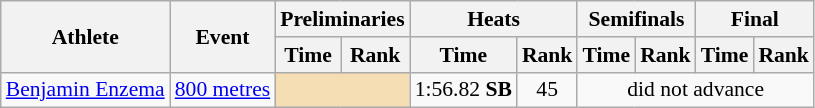<table class=wikitable style="font-size:90%;">
<tr>
<th rowspan="2">Athlete</th>
<th rowspan="2">Event</th>
<th colspan="2">Preliminaries</th>
<th colspan="2">Heats</th>
<th colspan="2">Semifinals</th>
<th colspan="2">Final</th>
</tr>
<tr>
<th>Time</th>
<th>Rank</th>
<th>Time</th>
<th>Rank</th>
<th>Time</th>
<th>Rank</th>
<th>Time</th>
<th>Rank</th>
</tr>
<tr style="border-top: single;">
<td><a href='#'>Benjamin Enzema</a></td>
<td><a href='#'>800 metres</a></td>
<td colspan= 2 bgcolor="wheat"></td>
<td align=center>1:56.82 <strong>SB</strong></td>
<td align=center>45</td>
<td align=center colspan=4>did not advance</td>
</tr>
</table>
